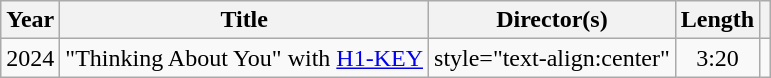<table class="wikitable plainrowheaders">
<tr>
<th scope="col">Year</th>
<th scope="col">Title</th>
<th scope="col">Director(s)</th>
<th>Length</th>
<th scope="col"></th>
</tr>
<tr>
<td>2024</td>
<td scope="row">"Thinking About You" with <a href='#'>H1-KEY</a></td>
<td>style="text-align:center" </td>
<td style="text-align:center">3:20</td>
<td></td>
</tr>
</table>
